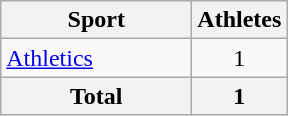<table class="wikitable sortable" style="text-align:center;">
<tr>
<th width=120>Sport</th>
<th width="55">Athletes</th>
</tr>
<tr>
<td align=left><a href='#'>Athletics</a></td>
<td>1</td>
</tr>
<tr>
<th>Total</th>
<th>1</th>
</tr>
</table>
